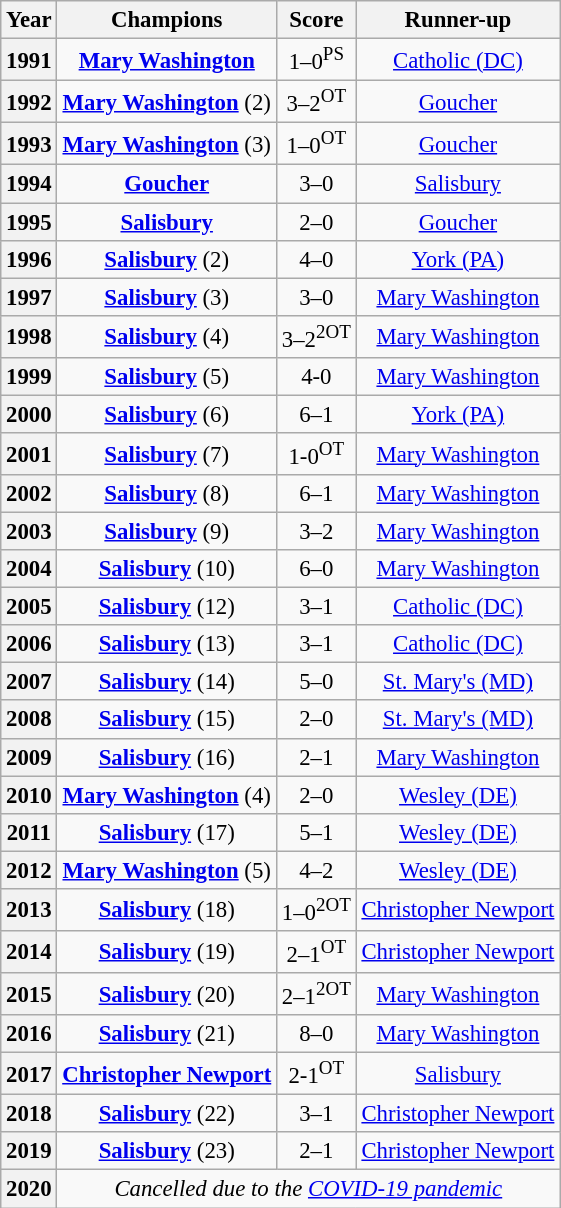<table class="wikitable" style="text-align:center; font-size:95%">
<tr>
<th>Year</th>
<th>Champions</th>
<th>Score</th>
<th>Runner-up</th>
</tr>
<tr>
<th>1991</th>
<td><strong><a href='#'>Mary Washington</a></strong></td>
<td>1–0<sup>PS</sup></td>
<td><a href='#'>Catholic (DC)</a></td>
</tr>
<tr>
<th>1992</th>
<td><strong><a href='#'>Mary Washington</a></strong> (2)</td>
<td>3–2<sup>OT</sup></td>
<td><a href='#'>Goucher</a></td>
</tr>
<tr>
<th>1993</th>
<td><strong><a href='#'>Mary Washington</a></strong> (3)</td>
<td>1–0<sup>OT</sup></td>
<td><a href='#'>Goucher</a></td>
</tr>
<tr>
<th>1994</th>
<td><strong><a href='#'>Goucher</a></strong></td>
<td>3–0</td>
<td><a href='#'>Salisbury</a></td>
</tr>
<tr>
<th>1995</th>
<td><strong><a href='#'>Salisbury</a></strong></td>
<td>2–0</td>
<td><a href='#'>Goucher</a></td>
</tr>
<tr>
<th>1996</th>
<td><strong><a href='#'>Salisbury</a></strong> (2)</td>
<td>4–0</td>
<td><a href='#'>York (PA)</a></td>
</tr>
<tr>
<th>1997</th>
<td><strong><a href='#'>Salisbury</a></strong> (3)</td>
<td>3–0</td>
<td><a href='#'>Mary Washington</a></td>
</tr>
<tr>
<th>1998</th>
<td><strong><a href='#'>Salisbury</a></strong> (4)</td>
<td>3–2<sup>2OT</sup></td>
<td><a href='#'>Mary Washington</a></td>
</tr>
<tr>
<th>1999</th>
<td><strong><a href='#'>Salisbury</a></strong> (5)</td>
<td>4-0</td>
<td><a href='#'>Mary Washington</a></td>
</tr>
<tr>
<th>2000</th>
<td><strong><a href='#'>Salisbury</a></strong> (6)</td>
<td>6–1</td>
<td><a href='#'>York (PA)</a></td>
</tr>
<tr>
<th>2001</th>
<td><strong><a href='#'>Salisbury</a></strong> (7)</td>
<td>1-0<sup>OT</sup></td>
<td><a href='#'>Mary Washington</a></td>
</tr>
<tr>
<th>2002</th>
<td><strong><a href='#'>Salisbury</a></strong> (8)</td>
<td>6–1</td>
<td><a href='#'>Mary Washington</a></td>
</tr>
<tr>
<th>2003</th>
<td><strong><a href='#'>Salisbury</a></strong> (9)</td>
<td>3–2</td>
<td><a href='#'>Mary Washington</a></td>
</tr>
<tr>
<th>2004</th>
<td><strong><a href='#'>Salisbury</a></strong> (10)</td>
<td>6–0</td>
<td><a href='#'>Mary Washington</a></td>
</tr>
<tr>
<th>2005</th>
<td><strong><a href='#'>Salisbury</a></strong> (12)</td>
<td>3–1</td>
<td><a href='#'>Catholic (DC)</a></td>
</tr>
<tr>
<th>2006</th>
<td><strong><a href='#'>Salisbury</a></strong> (13)</td>
<td>3–1</td>
<td><a href='#'>Catholic (DC)</a></td>
</tr>
<tr>
<th>2007</th>
<td><strong><a href='#'>Salisbury</a></strong> (14)</td>
<td>5–0</td>
<td><a href='#'>St. Mary's (MD)</a></td>
</tr>
<tr>
<th>2008</th>
<td><strong><a href='#'>Salisbury</a></strong> (15)</td>
<td>2–0</td>
<td><a href='#'>St. Mary's (MD)</a></td>
</tr>
<tr>
<th>2009</th>
<td><strong><a href='#'>Salisbury</a></strong> (16)</td>
<td>2–1</td>
<td><a href='#'>Mary Washington</a></td>
</tr>
<tr>
<th>2010</th>
<td><strong><a href='#'>Mary Washington</a></strong> (4)</td>
<td>2–0</td>
<td><a href='#'>Wesley (DE)</a></td>
</tr>
<tr>
<th>2011</th>
<td><strong><a href='#'>Salisbury</a></strong> (17)</td>
<td>5–1</td>
<td><a href='#'>Wesley (DE)</a></td>
</tr>
<tr>
<th>2012</th>
<td><strong><a href='#'>Mary Washington</a></strong> (5)</td>
<td>4–2</td>
<td><a href='#'>Wesley (DE)</a></td>
</tr>
<tr>
<th>2013</th>
<td><strong><a href='#'>Salisbury</a></strong> (18)</td>
<td>1–0<sup>2OT</sup></td>
<td><a href='#'>Christopher Newport</a></td>
</tr>
<tr>
<th>2014</th>
<td><strong><a href='#'>Salisbury</a></strong> (19)</td>
<td>2–1<sup>OT</sup></td>
<td><a href='#'>Christopher Newport</a></td>
</tr>
<tr>
<th>2015</th>
<td><strong><a href='#'>Salisbury</a></strong> (20)</td>
<td>2–1<sup>2OT</sup></td>
<td><a href='#'>Mary Washington</a></td>
</tr>
<tr>
<th>2016</th>
<td><strong><a href='#'>Salisbury</a></strong> (21)</td>
<td>8–0</td>
<td><a href='#'>Mary Washington</a></td>
</tr>
<tr>
<th>2017</th>
<td><strong><a href='#'>Christopher Newport</a></strong></td>
<td>2-1<sup>OT</sup></td>
<td><a href='#'>Salisbury</a></td>
</tr>
<tr>
<th>2018</th>
<td><strong><a href='#'>Salisbury</a></strong> (22)</td>
<td>3–1</td>
<td><a href='#'>Christopher Newport</a></td>
</tr>
<tr>
<th>2019</th>
<td><strong><a href='#'>Salisbury</a></strong> (23)</td>
<td>2–1</td>
<td><a href='#'>Christopher Newport</a></td>
</tr>
<tr align=center>
<th>2020</th>
<td colspan="3"><em>Cancelled due to the <a href='#'>COVID-19 pandemic</a></em></td>
</tr>
</table>
